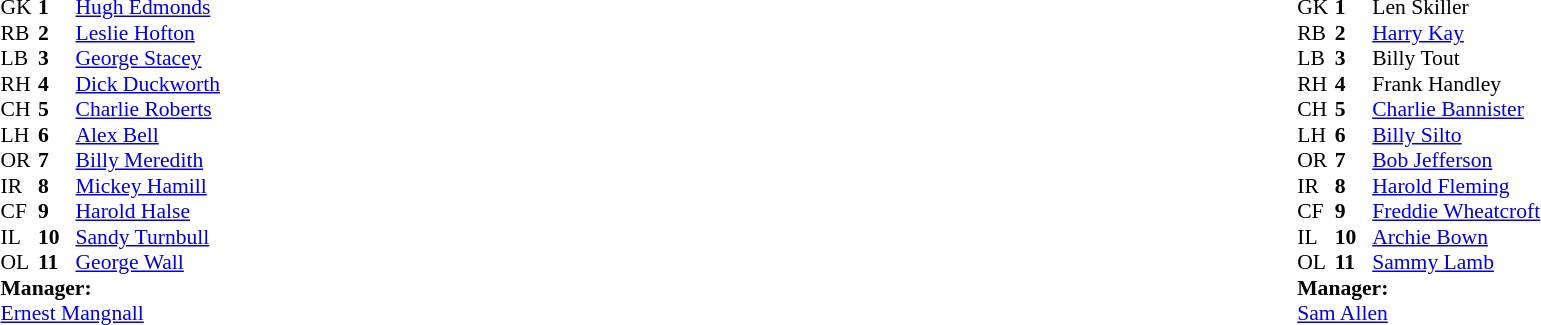<table width="100%">
<tr>
<td valign="top" width="50%"><br><table style="font-size: 90%" cellspacing="0" cellpadding="0">
<tr>
<td colspan="4"></td>
</tr>
<tr>
<th width="25"></th>
<th width="25"></th>
</tr>
<tr>
<td>GK</td>
<td><strong>1</strong></td>
<td> <a href='#'>Hugh Edmonds</a></td>
</tr>
<tr>
<td>RB</td>
<td><strong>2</strong></td>
<td> <a href='#'>Leslie Hofton</a></td>
</tr>
<tr>
<td>LB</td>
<td><strong>3</strong></td>
<td> <a href='#'>George Stacey</a></td>
</tr>
<tr>
<td>RH</td>
<td><strong>4</strong></td>
<td> <a href='#'>Dick Duckworth</a></td>
</tr>
<tr>
<td>CH</td>
<td><strong>5</strong></td>
<td> <a href='#'>Charlie Roberts</a></td>
</tr>
<tr>
<td>LH</td>
<td><strong>6</strong></td>
<td> <a href='#'>Alex Bell</a></td>
</tr>
<tr>
<td>OR</td>
<td><strong>7</strong></td>
<td> <a href='#'>Billy Meredith</a></td>
</tr>
<tr>
<td>IR</td>
<td><strong>8</strong></td>
<td> <a href='#'>Mickey Hamill</a></td>
</tr>
<tr>
<td>CF</td>
<td><strong>9</strong></td>
<td> <a href='#'>Harold Halse</a></td>
</tr>
<tr>
<td>IL</td>
<td><strong>10</strong></td>
<td> <a href='#'>Sandy Turnbull</a></td>
</tr>
<tr>
<td>OL</td>
<td><strong>11</strong></td>
<td> <a href='#'>George Wall</a></td>
</tr>
<tr>
<td colspan=4><strong>Manager:</strong></td>
</tr>
<tr>
<td colspan="4"> <a href='#'>Ernest Mangnall</a></td>
</tr>
</table>
</td>
<td valign="top"></td>
<td valign="top" width="50%"><br><table style="font-size: 90%" cellspacing="0" cellpadding="0" align=center>
<tr>
<td colspan="4"></td>
</tr>
<tr>
<th width="25"></th>
<th width="25"></th>
</tr>
<tr>
<td>GK</td>
<td><strong>1</strong></td>
<td> Len Skiller</td>
</tr>
<tr>
<td>RB</td>
<td><strong>2</strong></td>
<td> <a href='#'>Harry Kay</a></td>
</tr>
<tr>
<td>LB</td>
<td><strong>3</strong></td>
<td> Billy Tout</td>
</tr>
<tr>
<td>RH</td>
<td><strong>4</strong></td>
<td> Frank Handley</td>
</tr>
<tr>
<td>CH</td>
<td><strong>5</strong></td>
<td> <a href='#'>Charlie Bannister</a></td>
</tr>
<tr>
<td>LH</td>
<td><strong>6</strong></td>
<td> <a href='#'>Billy Silto</a></td>
</tr>
<tr>
<td>OR</td>
<td><strong>7</strong></td>
<td> <a href='#'>Bob Jefferson</a></td>
</tr>
<tr>
<td>IR</td>
<td><strong>8</strong></td>
<td> <a href='#'>Harold Fleming</a></td>
</tr>
<tr>
<td>CF</td>
<td><strong>9</strong></td>
<td> <a href='#'>Freddie Wheatcroft</a></td>
</tr>
<tr>
<td>IL</td>
<td><strong>10</strong></td>
<td> <a href='#'>Archie Bown</a></td>
</tr>
<tr>
<td>OL</td>
<td><strong>11</strong></td>
<td> <a href='#'>Sammy Lamb</a></td>
</tr>
<tr>
<td colspan=4><strong>Manager:</strong></td>
</tr>
<tr>
<td colspan="4"> <a href='#'>Sam Allen</a></td>
</tr>
</table>
</td>
</tr>
</table>
